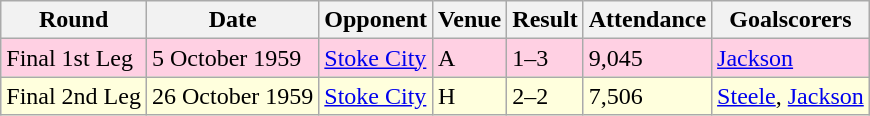<table class="wikitable">
<tr>
<th>Round</th>
<th>Date</th>
<th>Opponent</th>
<th>Venue</th>
<th>Result</th>
<th>Attendance</th>
<th>Goalscorers</th>
</tr>
<tr style="background-color: #ffd0e3;">
<td>Final 1st Leg</td>
<td>5 October 1959</td>
<td><a href='#'>Stoke City</a></td>
<td>A</td>
<td>1–3</td>
<td>9,045</td>
<td><a href='#'>Jackson</a></td>
</tr>
<tr style="background-color: #ffffdd;">
<td>Final 2nd Leg</td>
<td>26 October 1959</td>
<td><a href='#'>Stoke City</a></td>
<td>H</td>
<td>2–2</td>
<td>7,506</td>
<td><a href='#'>Steele</a>, <a href='#'>Jackson</a></td>
</tr>
</table>
